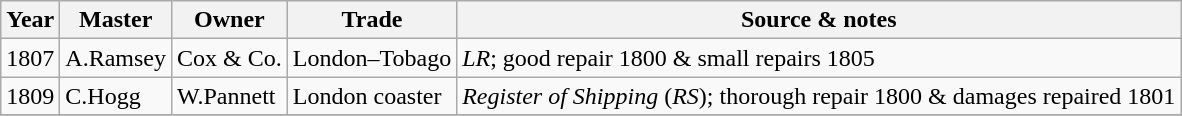<table class=" wikitable">
<tr>
<th>Year</th>
<th>Master</th>
<th>Owner</th>
<th>Trade</th>
<th>Source & notes</th>
</tr>
<tr>
<td>1807</td>
<td>A.Ramsey</td>
<td>Cox & Co.</td>
<td>London–Tobago</td>
<td><em>LR</em>; good repair 1800 & small repairs 1805</td>
</tr>
<tr>
<td>1809</td>
<td>C.Hogg</td>
<td>W.Pannett</td>
<td>London coaster</td>
<td><em>Register of Shipping</em> (<em>RS</em>); thorough repair 1800 & damages repaired 1801</td>
</tr>
<tr>
</tr>
</table>
